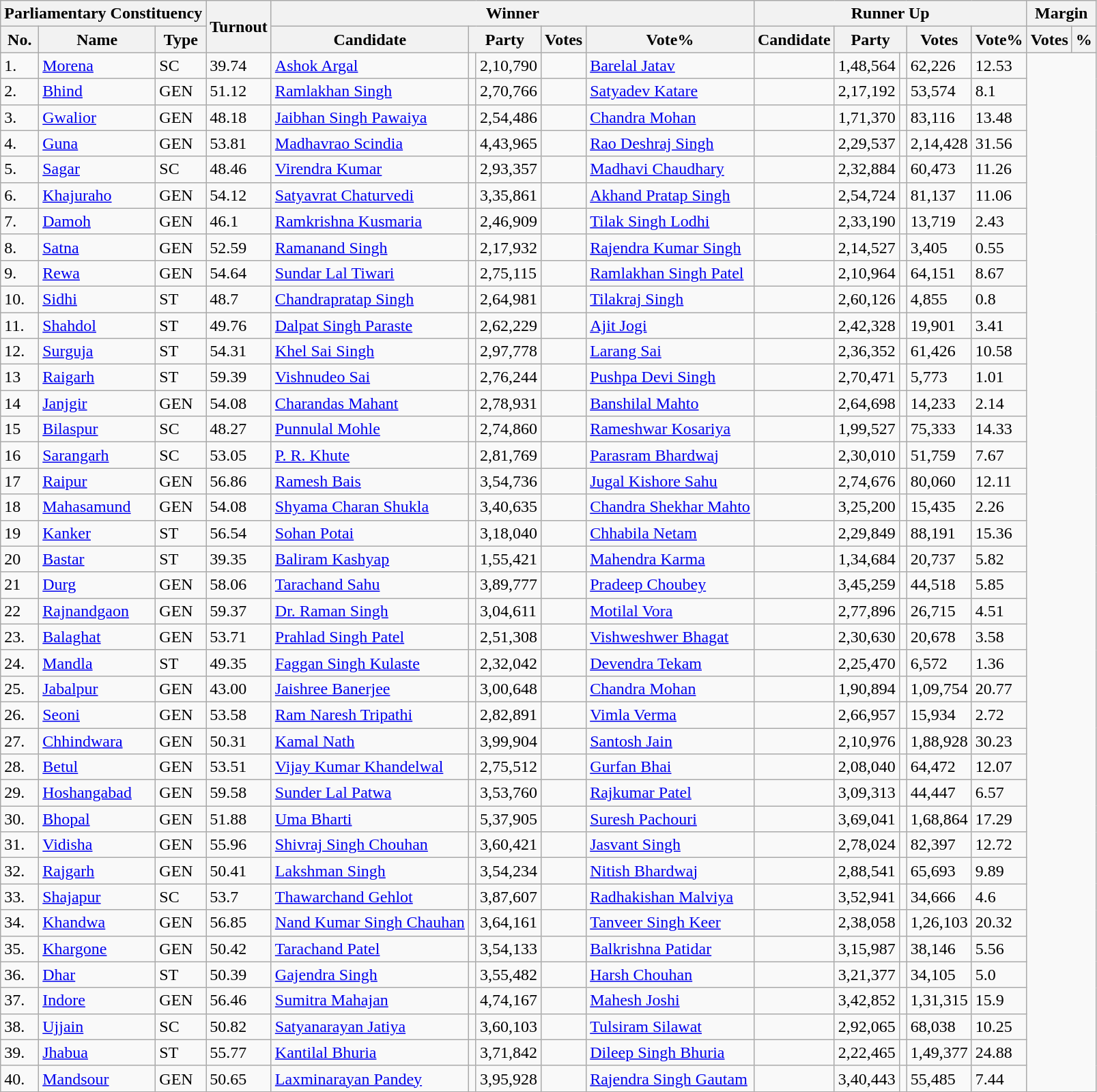<table class="wikitable sortable">
<tr>
<th colspan="3">Parliamentary Constituency</th>
<th rowspan="2">Turnout</th>
<th colspan="5">Winner</th>
<th colspan="5">Runner Up</th>
<th colspan="2">Margin</th>
</tr>
<tr>
<th>No.</th>
<th>Name</th>
<th>Type</th>
<th>Candidate</th>
<th Colspan=2>Party</th>
<th>Votes</th>
<th>Vote%</th>
<th>Candidate</th>
<th Colspan=2>Party</th>
<th>Votes</th>
<th>Vote%</th>
<th>Votes</th>
<th>%</th>
</tr>
<tr>
<td>1.</td>
<td><a href='#'>Morena</a></td>
<td>SC</td>
<td>39.74</td>
<td><a href='#'>Ashok Argal</a></td>
<td></td>
<td>2,10,790</td>
<td></td>
<td><a href='#'>Barelal Jatav</a></td>
<td></td>
<td>1,48,564</td>
<td></td>
<td style=background-color:>62,226</td>
<td>12.53</td>
</tr>
<tr>
<td>2.</td>
<td><a href='#'>Bhind</a></td>
<td>GEN</td>
<td>51.12</td>
<td><a href='#'>Ramlakhan Singh</a></td>
<td></td>
<td>2,70,766</td>
<td></td>
<td><a href='#'>Satyadev Katare</a></td>
<td></td>
<td>2,17,192</td>
<td></td>
<td style=background-color:>53,574</td>
<td>8.1</td>
</tr>
<tr>
<td>3.</td>
<td><a href='#'>Gwalior</a></td>
<td>GEN</td>
<td>48.18</td>
<td><a href='#'>Jaibhan Singh Pawaiya</a></td>
<td></td>
<td>2,54,486</td>
<td></td>
<td><a href='#'>Chandra Mohan</a></td>
<td></td>
<td>1,71,370</td>
<td></td>
<td style=background-color:>83,116</td>
<td>13.48</td>
</tr>
<tr>
<td>4.</td>
<td><a href='#'>Guna</a></td>
<td>GEN</td>
<td>53.81</td>
<td><a href='#'>Madhavrao Scindia</a></td>
<td></td>
<td>4,43,965</td>
<td></td>
<td><a href='#'>Rao Deshraj Singh</a></td>
<td></td>
<td>2,29,537</td>
<td></td>
<td style=background-color:>2,14,428</td>
<td>31.56</td>
</tr>
<tr>
<td>5.</td>
<td><a href='#'>Sagar</a></td>
<td>SC</td>
<td>48.46</td>
<td><a href='#'>Virendra Kumar</a></td>
<td></td>
<td>2,93,357</td>
<td></td>
<td><a href='#'>Madhavi Chaudhary</a></td>
<td></td>
<td>2,32,884</td>
<td></td>
<td style=background-color:>60,473</td>
<td>11.26</td>
</tr>
<tr>
<td>6.</td>
<td><a href='#'>Khajuraho</a></td>
<td>GEN</td>
<td>54.12</td>
<td><a href='#'>Satyavrat Chaturvedi</a></td>
<td></td>
<td>3,35,861</td>
<td></td>
<td><a href='#'>Akhand Pratap Singh</a></td>
<td></td>
<td>2,54,724</td>
<td></td>
<td style=background-color:>81,137</td>
<td>11.06</td>
</tr>
<tr>
<td>7.</td>
<td><a href='#'>Damoh</a></td>
<td>GEN</td>
<td>46.1</td>
<td><a href='#'>Ramkrishna Kusmaria</a></td>
<td></td>
<td>2,46,909</td>
<td></td>
<td><a href='#'>Tilak Singh Lodhi</a></td>
<td></td>
<td>2,33,190</td>
<td></td>
<td style=background-color:>13,719</td>
<td>2.43</td>
</tr>
<tr>
<td>8.</td>
<td><a href='#'>Satna</a></td>
<td>GEN</td>
<td>52.59</td>
<td><a href='#'>Ramanand Singh</a></td>
<td></td>
<td>2,17,932</td>
<td></td>
<td><a href='#'>Rajendra Kumar Singh</a></td>
<td></td>
<td>2,14,527</td>
<td></td>
<td style=background-color:>3,405</td>
<td>0.55</td>
</tr>
<tr>
<td>9.</td>
<td><a href='#'>Rewa</a></td>
<td>GEN</td>
<td>54.64</td>
<td><a href='#'>Sundar Lal Tiwari</a></td>
<td></td>
<td>2,75,115</td>
<td></td>
<td><a href='#'>Ramlakhan Singh Patel</a></td>
<td></td>
<td>2,10,964</td>
<td></td>
<td style=background-color:>64,151</td>
<td>8.67</td>
</tr>
<tr>
<td>10.</td>
<td><a href='#'>Sidhi</a></td>
<td>ST</td>
<td>48.7</td>
<td><a href='#'>Chandrapratap Singh</a></td>
<td></td>
<td>2,64,981</td>
<td></td>
<td><a href='#'>Tilakraj Singh</a></td>
<td></td>
<td>2,60,126</td>
<td></td>
<td style=background-color:>4,855</td>
<td>0.8</td>
</tr>
<tr>
<td>11.</td>
<td><a href='#'>Shahdol</a></td>
<td>ST</td>
<td>49.76</td>
<td><a href='#'>Dalpat Singh Paraste</a></td>
<td></td>
<td>2,62,229</td>
<td></td>
<td><a href='#'>Ajit Jogi</a></td>
<td></td>
<td>2,42,328</td>
<td></td>
<td style=background-color:>19,901</td>
<td>3.41</td>
</tr>
<tr>
<td>12.</td>
<td><a href='#'>Surguja</a></td>
<td>ST</td>
<td>54.31</td>
<td><a href='#'>Khel Sai Singh</a></td>
<td></td>
<td>2,97,778</td>
<td></td>
<td><a href='#'>Larang Sai</a></td>
<td></td>
<td>2,36,352</td>
<td></td>
<td style=background-color:>61,426</td>
<td>10.58</td>
</tr>
<tr>
<td>13</td>
<td><a href='#'>Raigarh</a></td>
<td>ST</td>
<td>59.39</td>
<td><a href='#'>Vishnudeo Sai</a></td>
<td></td>
<td>2,76,244</td>
<td></td>
<td><a href='#'>Pushpa Devi Singh</a></td>
<td></td>
<td>2,70,471</td>
<td></td>
<td style=background-color:>5,773</td>
<td>1.01</td>
</tr>
<tr>
<td>14</td>
<td><a href='#'>Janjgir</a></td>
<td>GEN</td>
<td>54.08</td>
<td><a href='#'>Charandas Mahant</a></td>
<td></td>
<td>2,78,931</td>
<td></td>
<td><a href='#'>Banshilal Mahto</a></td>
<td></td>
<td>2,64,698</td>
<td></td>
<td style=background-color:>14,233</td>
<td>2.14</td>
</tr>
<tr>
<td>15</td>
<td><a href='#'>Bilaspur</a></td>
<td>SC</td>
<td>48.27</td>
<td><a href='#'>Punnulal Mohle</a></td>
<td></td>
<td>2,74,860</td>
<td></td>
<td><a href='#'>Rameshwar Kosariya</a></td>
<td></td>
<td>1,99,527</td>
<td></td>
<td style=background-color:>75,333</td>
<td>14.33</td>
</tr>
<tr>
<td>16</td>
<td><a href='#'>Sarangarh</a></td>
<td>SC</td>
<td>53.05</td>
<td><a href='#'>P. R. Khute</a></td>
<td></td>
<td>2,81,769</td>
<td></td>
<td><a href='#'>Parasram Bhardwaj</a></td>
<td></td>
<td>2,30,010</td>
<td></td>
<td style=background-color:>51,759</td>
<td>7.67</td>
</tr>
<tr>
<td>17</td>
<td><a href='#'>Raipur</a></td>
<td>GEN</td>
<td>56.86</td>
<td><a href='#'>Ramesh Bais</a></td>
<td></td>
<td>3,54,736</td>
<td></td>
<td><a href='#'>Jugal Kishore Sahu</a></td>
<td></td>
<td>2,74,676</td>
<td></td>
<td style=background-color:>80,060</td>
<td>12.11</td>
</tr>
<tr>
<td>18</td>
<td><a href='#'>Mahasamund</a></td>
<td>GEN</td>
<td>54.08</td>
<td><a href='#'>Shyama Charan Shukla</a></td>
<td></td>
<td>3,40,635</td>
<td></td>
<td><a href='#'>Chandra Shekhar Mahto</a></td>
<td></td>
<td>3,25,200</td>
<td></td>
<td style=background-color:>15,435</td>
<td>2.26</td>
</tr>
<tr>
<td>19</td>
<td><a href='#'>Kanker</a></td>
<td>ST</td>
<td>56.54</td>
<td><a href='#'>Sohan Potai</a></td>
<td></td>
<td>3,18,040</td>
<td></td>
<td><a href='#'>Chhabila Netam</a></td>
<td></td>
<td>2,29,849</td>
<td></td>
<td style=background-color:>88,191</td>
<td>15.36</td>
</tr>
<tr>
<td>20</td>
<td><a href='#'>Bastar</a></td>
<td>ST</td>
<td>39.35</td>
<td><a href='#'>Baliram Kashyap</a></td>
<td></td>
<td>1,55,421</td>
<td></td>
<td><a href='#'>Mahendra Karma</a></td>
<td></td>
<td>1,34,684</td>
<td></td>
<td style=background-color:>20,737</td>
<td>5.82</td>
</tr>
<tr>
<td>21</td>
<td><a href='#'>Durg</a></td>
<td>GEN</td>
<td>58.06</td>
<td><a href='#'>Tarachand Sahu</a></td>
<td></td>
<td>3,89,777</td>
<td></td>
<td><a href='#'>Pradeep Choubey</a></td>
<td></td>
<td>3,45,259</td>
<td></td>
<td style=background-color:>44,518</td>
<td>5.85</td>
</tr>
<tr>
<td>22</td>
<td><a href='#'>Rajnandgaon</a></td>
<td>GEN</td>
<td>59.37</td>
<td><a href='#'>Dr. Raman Singh</a></td>
<td></td>
<td>3,04,611</td>
<td></td>
<td><a href='#'>Motilal Vora</a></td>
<td></td>
<td>2,77,896</td>
<td></td>
<td style=background-color:>26,715</td>
<td>4.51</td>
</tr>
<tr>
<td>23.</td>
<td><a href='#'>Balaghat</a></td>
<td>GEN</td>
<td>53.71</td>
<td><a href='#'>Prahlad Singh Patel</a></td>
<td></td>
<td>2,51,308</td>
<td></td>
<td><a href='#'>Vishweshwer Bhagat</a></td>
<td></td>
<td>2,30,630</td>
<td></td>
<td style=background-color:>20,678</td>
<td>3.58</td>
</tr>
<tr>
<td>24.</td>
<td><a href='#'>Mandla</a></td>
<td>ST</td>
<td>49.35</td>
<td><a href='#'>Faggan Singh Kulaste</a></td>
<td></td>
<td>2,32,042</td>
<td></td>
<td><a href='#'>Devendra Tekam</a></td>
<td></td>
<td>2,25,470</td>
<td></td>
<td style=background-color:>6,572</td>
<td>1.36</td>
</tr>
<tr>
<td>25.</td>
<td><a href='#'>Jabalpur</a></td>
<td>GEN</td>
<td>43.00</td>
<td><a href='#'>Jaishree Banerjee</a></td>
<td></td>
<td>3,00,648</td>
<td></td>
<td><a href='#'>Chandra Mohan</a></td>
<td></td>
<td>1,90,894</td>
<td></td>
<td style=background-color:>1,09,754</td>
<td>20.77</td>
</tr>
<tr>
<td>26.</td>
<td><a href='#'>Seoni</a></td>
<td>GEN</td>
<td>53.58</td>
<td><a href='#'>Ram Naresh Tripathi</a></td>
<td></td>
<td>2,82,891</td>
<td></td>
<td><a href='#'>Vimla Verma</a></td>
<td></td>
<td>2,66,957</td>
<td></td>
<td style=background-color:>15,934</td>
<td>2.72</td>
</tr>
<tr>
<td>27.</td>
<td><a href='#'>Chhindwara</a></td>
<td>GEN</td>
<td>50.31</td>
<td><a href='#'>Kamal Nath</a></td>
<td></td>
<td>3,99,904</td>
<td></td>
<td><a href='#'>Santosh Jain</a></td>
<td></td>
<td>2,10,976</td>
<td></td>
<td style=background-color:>1,88,928</td>
<td>30.23</td>
</tr>
<tr>
<td>28.</td>
<td><a href='#'>Betul</a></td>
<td>GEN</td>
<td>53.51</td>
<td><a href='#'>Vijay Kumar Khandelwal</a></td>
<td></td>
<td>2,75,512</td>
<td></td>
<td><a href='#'>Gurfan Bhai</a></td>
<td></td>
<td>2,08,040</td>
<td></td>
<td style=background-color:>64,472</td>
<td>12.07</td>
</tr>
<tr>
<td>29.</td>
<td><a href='#'>Hoshangabad</a></td>
<td>GEN</td>
<td>59.58</td>
<td><a href='#'>Sunder Lal Patwa</a></td>
<td></td>
<td>3,53,760</td>
<td></td>
<td><a href='#'>Rajkumar Patel</a></td>
<td></td>
<td>3,09,313</td>
<td></td>
<td style=background-color:>44,447</td>
<td>6.57</td>
</tr>
<tr>
<td>30.</td>
<td><a href='#'>Bhopal</a></td>
<td>GEN</td>
<td>51.88</td>
<td><a href='#'>Uma Bharti</a></td>
<td></td>
<td>5,37,905</td>
<td></td>
<td><a href='#'>Suresh Pachouri</a></td>
<td></td>
<td>3,69,041</td>
<td></td>
<td style=background-color:>1,68,864</td>
<td>17.29</td>
</tr>
<tr>
<td>31.</td>
<td><a href='#'>Vidisha</a></td>
<td>GEN</td>
<td>55.96</td>
<td><a href='#'>Shivraj Singh Chouhan</a></td>
<td></td>
<td>3,60,421</td>
<td></td>
<td><a href='#'>Jasvant Singh</a></td>
<td></td>
<td>2,78,024</td>
<td></td>
<td style=background-color:>82,397</td>
<td>12.72</td>
</tr>
<tr>
<td>32.</td>
<td><a href='#'>Rajgarh</a></td>
<td>GEN</td>
<td>50.41</td>
<td><a href='#'>Lakshman Singh</a></td>
<td></td>
<td>3,54,234</td>
<td></td>
<td><a href='#'>Nitish Bhardwaj</a></td>
<td></td>
<td>2,88,541</td>
<td></td>
<td style=background-color:>65,693</td>
<td>9.89</td>
</tr>
<tr>
<td>33.</td>
<td><a href='#'>Shajapur</a></td>
<td>SC</td>
<td>53.7</td>
<td><a href='#'>Thawarchand Gehlot</a></td>
<td></td>
<td>3,87,607</td>
<td></td>
<td><a href='#'>Radhakishan Malviya</a></td>
<td></td>
<td>3,52,941</td>
<td></td>
<td style=background-color:>34,666</td>
<td>4.6</td>
</tr>
<tr>
<td>34.</td>
<td><a href='#'>Khandwa</a></td>
<td>GEN</td>
<td>56.85</td>
<td><a href='#'>Nand Kumar Singh Chauhan</a></td>
<td></td>
<td>3,64,161</td>
<td></td>
<td><a href='#'>Tanveer Singh Keer</a></td>
<td></td>
<td>2,38,058</td>
<td></td>
<td style=background-color:>1,26,103</td>
<td>20.32</td>
</tr>
<tr>
<td>35.</td>
<td><a href='#'>Khargone</a></td>
<td>GEN</td>
<td>50.42</td>
<td><a href='#'>Tarachand Patel</a></td>
<td></td>
<td>3,54,133</td>
<td></td>
<td><a href='#'>Balkrishna Patidar</a></td>
<td></td>
<td>3,15,987</td>
<td></td>
<td style=background-color:>38,146</td>
<td>5.56</td>
</tr>
<tr>
<td>36.</td>
<td><a href='#'>Dhar</a></td>
<td>ST</td>
<td>50.39</td>
<td><a href='#'>Gajendra Singh</a></td>
<td></td>
<td>3,55,482</td>
<td></td>
<td><a href='#'>Harsh Chouhan</a></td>
<td></td>
<td>3,21,377</td>
<td></td>
<td style=background-color:>34,105</td>
<td>5.0</td>
</tr>
<tr>
<td>37.</td>
<td><a href='#'>Indore</a></td>
<td>GEN</td>
<td>56.46</td>
<td><a href='#'>Sumitra Mahajan</a></td>
<td></td>
<td>4,74,167</td>
<td></td>
<td><a href='#'>Mahesh Joshi</a></td>
<td></td>
<td>3,42,852</td>
<td></td>
<td style=background-color:>1,31,315</td>
<td>15.9</td>
</tr>
<tr>
<td>38.</td>
<td><a href='#'>Ujjain</a></td>
<td>SC</td>
<td>50.82</td>
<td><a href='#'>Satyanarayan Jatiya</a></td>
<td></td>
<td>3,60,103</td>
<td></td>
<td><a href='#'>Tulsiram Silawat</a></td>
<td></td>
<td>2,92,065</td>
<td></td>
<td style=background-color:>68,038</td>
<td>10.25</td>
</tr>
<tr>
<td>39.</td>
<td><a href='#'>Jhabua</a></td>
<td>ST</td>
<td>55.77</td>
<td><a href='#'>Kantilal Bhuria</a></td>
<td></td>
<td>3,71,842</td>
<td></td>
<td><a href='#'>Dileep Singh Bhuria</a></td>
<td></td>
<td>2,22,465</td>
<td></td>
<td style=background-color:>1,49,377</td>
<td>24.88</td>
</tr>
<tr>
<td>40.</td>
<td><a href='#'>Mandsour</a></td>
<td>GEN</td>
<td>50.65</td>
<td><a href='#'>Laxminarayan Pandey</a></td>
<td></td>
<td>3,95,928</td>
<td></td>
<td><a href='#'>Rajendra Singh Gautam</a></td>
<td></td>
<td>3,40,443</td>
<td></td>
<td style=background-color:>55,485</td>
<td>7.44</td>
</tr>
<tr>
</tr>
</table>
